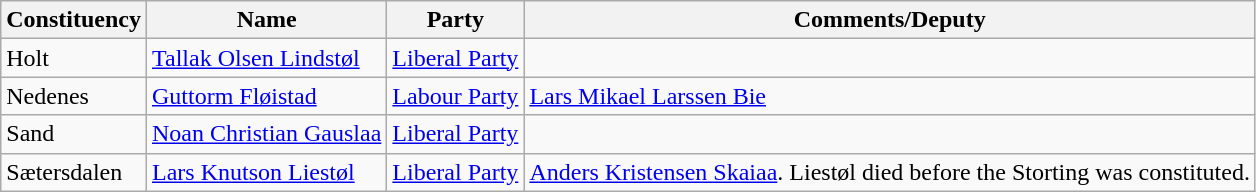<table class="wikitable">
<tr>
<th>Constituency</th>
<th>Name</th>
<th>Party</th>
<th>Comments/Deputy</th>
</tr>
<tr>
<td>Holt</td>
<td><a href='#'>Tallak Olsen Lindstøl</a></td>
<td><a href='#'>Liberal Party</a></td>
<td></td>
</tr>
<tr>
<td>Nedenes</td>
<td><a href='#'>Guttorm Fløistad</a></td>
<td><a href='#'>Labour Party</a></td>
<td><a href='#'>Lars Mikael Larssen Bie</a></td>
</tr>
<tr>
<td>Sand</td>
<td><a href='#'>Noan Christian Gauslaa</a></td>
<td><a href='#'>Liberal Party</a></td>
<td></td>
</tr>
<tr>
<td>Sætersdalen</td>
<td><a href='#'>Lars Knutson Liestøl</a></td>
<td><a href='#'>Liberal Party</a></td>
<td><a href='#'>Anders Kristensen Skaiaa</a>. Liestøl died before the Storting was constituted.</td>
</tr>
</table>
